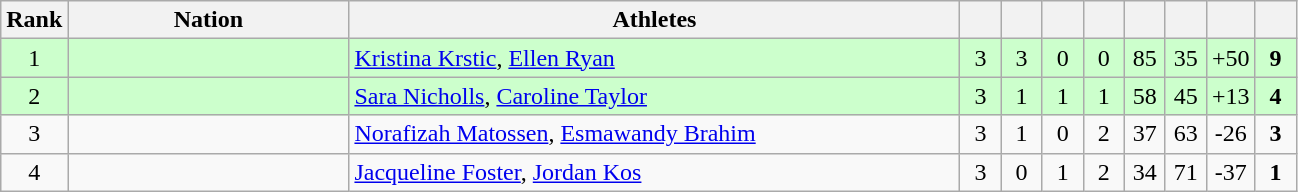<table class=wikitable style="text-align:center">
<tr>
<th width=20>Rank</th>
<th width=180>Nation</th>
<th width=400>Athletes</th>
<th width=20></th>
<th width=20></th>
<th width=20></th>
<th width=20></th>
<th width=20></th>
<th width=20></th>
<th width=20></th>
<th width=20></th>
</tr>
<tr bgcolor="#ccffcc">
<td>1</td>
<td align=left></td>
<td align=left><a href='#'>Kristina Krstic</a>, <a href='#'>Ellen Ryan</a></td>
<td>3</td>
<td>3</td>
<td>0</td>
<td>0</td>
<td>85</td>
<td>35</td>
<td>+50</td>
<td><strong>9</strong></td>
</tr>
<tr bgcolor="#ccffcc">
<td>2</td>
<td align=left></td>
<td align=left><a href='#'>Sara Nicholls</a>, <a href='#'>Caroline Taylor</a></td>
<td>3</td>
<td>1</td>
<td>1</td>
<td>1</td>
<td>58</td>
<td>45</td>
<td>+13</td>
<td><strong>4</strong></td>
</tr>
<tr>
<td>3</td>
<td align=left></td>
<td align=left><a href='#'>Norafizah Matossen</a>, <a href='#'>Esmawandy Brahim</a></td>
<td>3</td>
<td>1</td>
<td>0</td>
<td>2</td>
<td>37</td>
<td>63</td>
<td>-26</td>
<td><strong>3</strong></td>
</tr>
<tr>
<td>4</td>
<td align=left></td>
<td align=left><a href='#'>Jacqueline Foster</a>, <a href='#'>Jordan Kos</a></td>
<td>3</td>
<td>0</td>
<td>1</td>
<td>2</td>
<td>34</td>
<td>71</td>
<td>-37</td>
<td><strong>1</strong></td>
</tr>
</table>
